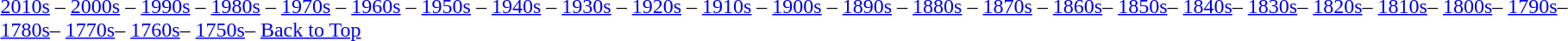<table class="toccolours" align="left">
<tr>
<td><br><a href='#'>2010s</a> – <a href='#'>2000s</a> – <a href='#'>1990s</a> – <a href='#'>1980s</a> – <a href='#'>1970s</a> – <a href='#'>1960s</a> – <a href='#'>1950s</a> – <a href='#'>1940s</a> – <a href='#'>1930s</a> – <a href='#'>1920s</a> – <a href='#'>1910s</a> – <a href='#'>1900s</a> – <a href='#'>1890s</a> – <a href='#'>1880s</a> – <a href='#'>1870s</a> – <a href='#'>1860s</a>– <a href='#'>1850s</a>– <a href='#'>1840s</a>– <a href='#'>1830s</a>– <a href='#'>1820s</a>– <a href='#'>1810s</a>– <a href='#'>1800s</a>– <a href='#'>1790s</a>– <a href='#'>1780s</a>– <a href='#'>1770s</a>– <a href='#'>1760s</a>– <a href='#'>1750s</a>– <a href='#'>Back to Top</a></td>
</tr>
</table>
